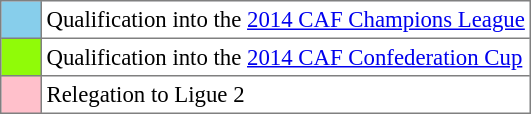<table bgcolor="#f7f8ff" cellpadding="3" cellspacing="0" border="1" style="font-size: 95%; border: gray solid 1px; border-collapse: collapse;text-align:center;">
<tr>
<td style="background: #87ceeb;" width="20"></td>
<td bgcolor="#ffffff" align="left">Qualification into the <a href='#'>2014 CAF Champions League</a></td>
</tr>
<tr>
<td style="background: #90fb08;" width="20"></td>
<td bgcolor="#ffffff" align="left">Qualification into the <a href='#'>2014 CAF Confederation Cup</a></td>
</tr>
<tr>
<td style="background: #ffc0cb;" width="20"></td>
<td bgcolor="#ffffff" align="left">Relegation to Ligue 2</td>
</tr>
</table>
